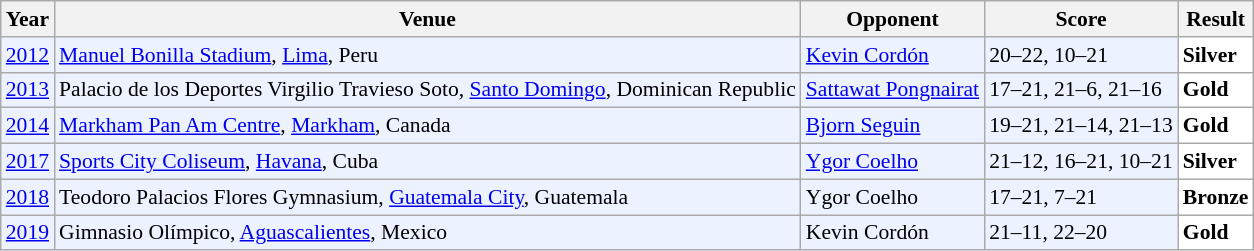<table class="sortable wikitable" style="font-size: 90%;">
<tr>
<th>Year</th>
<th>Venue</th>
<th>Opponent</th>
<th>Score</th>
<th>Result</th>
</tr>
<tr style="background:#ECF2FF">
<td align="center"><a href='#'>2012</a></td>
<td align="left"><a href='#'>Manuel Bonilla Stadium</a>, <a href='#'>Lima</a>, Peru</td>
<td align="left"> <a href='#'>Kevin Cordón</a></td>
<td align="left">20–22, 10–21</td>
<td style="text-align:left; background:white"> <strong>Silver</strong></td>
</tr>
<tr style="background:#ECF2FF">
<td align="center"><a href='#'>2013</a></td>
<td align="left">Palacio de los Deportes Virgilio Travieso Soto, <a href='#'>Santo Domingo</a>, Dominican Republic</td>
<td align="left"> <a href='#'>Sattawat Pongnairat</a></td>
<td align="left">17–21, 21–6, 21–16</td>
<td style="text-align:left; background:white"> <strong>Gold</strong></td>
</tr>
<tr style="background:#ECF2FF">
<td align="center"><a href='#'>2014</a></td>
<td align="left"><a href='#'>Markham Pan Am Centre</a>, <a href='#'>Markham</a>, Canada</td>
<td align="left"> <a href='#'>Bjorn Seguin</a></td>
<td align="left">19–21, 21–14, 21–13</td>
<td style="text-align:left; background:white"> <strong>Gold</strong></td>
</tr>
<tr style="background:#ECF2FF">
<td align="center"><a href='#'>2017</a></td>
<td align="left"><a href='#'>Sports City Coliseum</a>, <a href='#'>Havana</a>, Cuba</td>
<td align="left"> <a href='#'>Ygor Coelho</a></td>
<td align="left">21–12, 16–21, 10–21</td>
<td style="text-align:left; background:white"> <strong>Silver</strong></td>
</tr>
<tr style="background:#ECF2FF">
<td align="center"><a href='#'>2018</a></td>
<td align="left">Teodoro Palacios Flores Gymnasium, <a href='#'>Guatemala City</a>, Guatemala</td>
<td align="left"> Ygor Coelho</td>
<td align="left">17–21, 7–21</td>
<td style="text-align:left; background:white"> <strong>Bronze</strong></td>
</tr>
<tr style="background:#ECF2FF">
<td align="center"><a href='#'>2019</a></td>
<td align="left">Gimnasio Olímpico, <a href='#'>Aguascalientes</a>, Mexico</td>
<td align="left"> Kevin Cordón</td>
<td align="left">21–11, 22–20</td>
<td style="text-align:left; background:white"> <strong>Gold</strong></td>
</tr>
</table>
